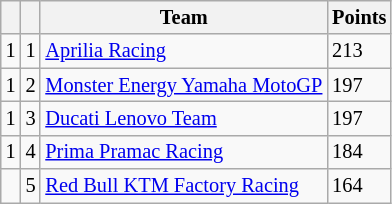<table class="wikitable" style="font-size: 85%;">
<tr>
<th></th>
<th></th>
<th>Team</th>
<th>Points</th>
</tr>
<tr>
<td> 1</td>
<td align=center>1</td>
<td> <a href='#'>Aprilia Racing</a></td>
<td align=left>213</td>
</tr>
<tr>
<td> 1</td>
<td align=center>2</td>
<td> <a href='#'>Monster Energy Yamaha MotoGP</a></td>
<td align=left>197</td>
</tr>
<tr>
<td> 1</td>
<td align=center>3</td>
<td> <a href='#'>Ducati Lenovo Team</a></td>
<td align=left>197</td>
</tr>
<tr>
<td> 1</td>
<td align=center>4</td>
<td> <a href='#'>Prima Pramac Racing</a></td>
<td align=left>184</td>
</tr>
<tr>
<td></td>
<td align=center>5</td>
<td> <a href='#'>Red Bull KTM Factory Racing</a></td>
<td align=left>164</td>
</tr>
</table>
